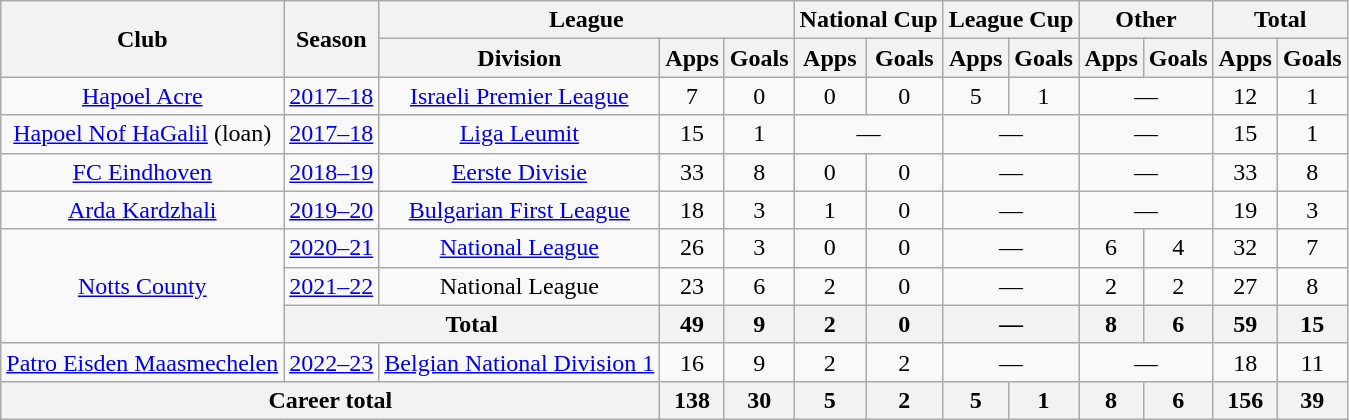<table class=wikitable style="text-align: center">
<tr>
<th rowspan=2>Club</th>
<th rowspan=2>Season</th>
<th colspan=3>League</th>
<th colspan=2>National Cup</th>
<th colspan=2>League Cup</th>
<th colspan=2>Other</th>
<th colspan=2>Total</th>
</tr>
<tr>
<th>Division</th>
<th>Apps</th>
<th>Goals</th>
<th>Apps</th>
<th>Goals</th>
<th>Apps</th>
<th>Goals</th>
<th>Apps</th>
<th>Goals</th>
<th>Apps</th>
<th>Goals</th>
</tr>
<tr>
<td><a href='#'>Hapoel Acre</a></td>
<td><a href='#'>2017–18</a></td>
<td><a href='#'>Israeli Premier League</a></td>
<td>7</td>
<td>0</td>
<td>0</td>
<td>0</td>
<td>5</td>
<td>1</td>
<td colspan=2>—</td>
<td>12</td>
<td>1</td>
</tr>
<tr>
<td><a href='#'>Hapoel Nof HaGalil</a> (loan)</td>
<td><a href='#'>2017–18</a></td>
<td><a href='#'>Liga Leumit</a></td>
<td>15</td>
<td>1</td>
<td colspan=2>—</td>
<td colspan=2>—</td>
<td colspan=2>—</td>
<td>15</td>
<td>1</td>
</tr>
<tr>
<td><a href='#'>FC Eindhoven</a></td>
<td><a href='#'>2018–19</a></td>
<td><a href='#'>Eerste Divisie</a></td>
<td>33</td>
<td>8</td>
<td>0</td>
<td>0</td>
<td colspan=2>—</td>
<td colspan=2>—</td>
<td>33</td>
<td>8</td>
</tr>
<tr>
<td><a href='#'>Arda Kardzhali</a></td>
<td><a href='#'>2019–20</a></td>
<td><a href='#'>Bulgarian First League</a></td>
<td>18</td>
<td>3</td>
<td>1</td>
<td>0</td>
<td colspan=2>—</td>
<td colspan=2>—</td>
<td>19</td>
<td>3</td>
</tr>
<tr>
<td rowspan=3><a href='#'>Notts County</a></td>
<td><a href='#'>2020–21</a></td>
<td><a href='#'>National League</a></td>
<td>26</td>
<td>3</td>
<td>0</td>
<td>0</td>
<td colspan=2>—</td>
<td>6</td>
<td>4</td>
<td>32</td>
<td>7</td>
</tr>
<tr>
<td><a href='#'>2021–22</a></td>
<td>National League</td>
<td>23</td>
<td>6</td>
<td>2</td>
<td>0</td>
<td colspan=2>—</td>
<td>2</td>
<td>2</td>
<td>27</td>
<td>8</td>
</tr>
<tr>
<th colspan=2>Total</th>
<th>49</th>
<th>9</th>
<th>2</th>
<th>0</th>
<th colspan=2>—</th>
<th>8</th>
<th>6</th>
<th>59</th>
<th>15</th>
</tr>
<tr>
<td><a href='#'>Patro Eisden Maasmechelen</a></td>
<td><a href='#'>2022–23</a></td>
<td><a href='#'>Belgian National Division 1</a></td>
<td>16</td>
<td>9</td>
<td>2</td>
<td>2</td>
<td colspan=2>—</td>
<td colspan=2>—</td>
<td>18</td>
<td>11</td>
</tr>
<tr>
<th colspan=3>Career total</th>
<th>138</th>
<th>30</th>
<th>5</th>
<th>2</th>
<th>5</th>
<th>1</th>
<th>8</th>
<th>6</th>
<th>156</th>
<th>39</th>
</tr>
</table>
